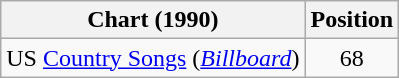<table class="wikitable sortable">
<tr>
<th scope="col">Chart (1990)</th>
<th scope="col">Position</th>
</tr>
<tr>
<td>US <a href='#'>Country Songs</a> (<em><a href='#'>Billboard</a></em>)</td>
<td align="center">68</td>
</tr>
</table>
